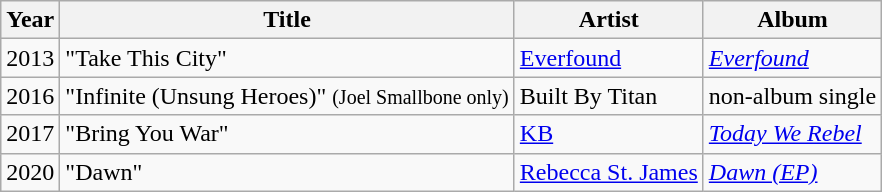<table class="wikitable">
<tr>
<th>Year</th>
<th>Title</th>
<th>Artist</th>
<th>Album</th>
</tr>
<tr>
<td>2013</td>
<td>"Take This City"<br></td>
<td><a href='#'>Everfound</a></td>
<td><em><a href='#'>Everfound</a></em></td>
</tr>
<tr>
<td>2016</td>
<td>"Infinite (Unsung Heroes)" <small>(Joel Smallbone only)</small></td>
<td>Built By Titan</td>
<td>non-album single</td>
</tr>
<tr>
<td>2017</td>
<td>"Bring You War"</td>
<td><a href='#'>KB</a></td>
<td><em><a href='#'>Today We Rebel</a></em></td>
</tr>
<tr>
<td>2020</td>
<td>"Dawn"<br></td>
<td><a href='#'>Rebecca St. James</a></td>
<td><em><a href='#'>Dawn (EP)</a></em></td>
</tr>
</table>
